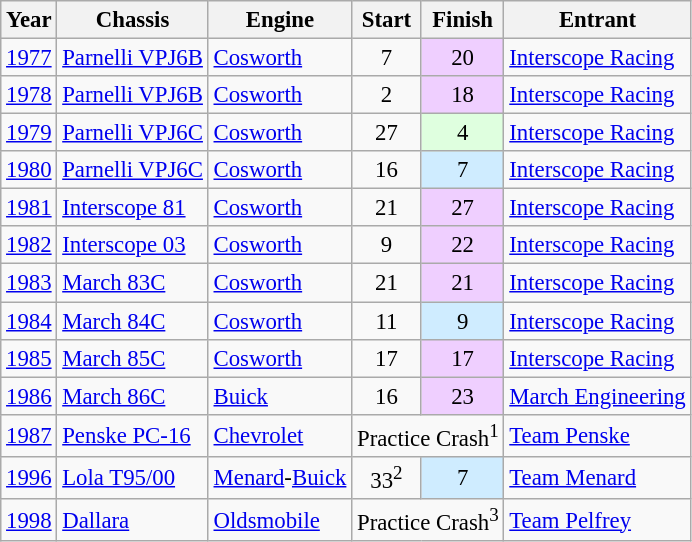<table class="wikitable" style="font-size: 95%;">
<tr>
<th>Year</th>
<th>Chassis</th>
<th>Engine</th>
<th>Start</th>
<th>Finish</th>
<th>Entrant</th>
</tr>
<tr>
<td><a href='#'>1977</a></td>
<td><a href='#'>Parnelli VPJ6B</a></td>
<td><a href='#'>Cosworth</a></td>
<td align=center>7</td>
<td align=center style="background:#efcfff;">20</td>
<td><a href='#'>Interscope Racing</a></td>
</tr>
<tr>
<td><a href='#'>1978</a></td>
<td><a href='#'>Parnelli VPJ6B</a></td>
<td><a href='#'>Cosworth</a></td>
<td align=center>2</td>
<td align=center style="background:#efcfff;">18</td>
<td><a href='#'>Interscope Racing</a></td>
</tr>
<tr>
<td><a href='#'>1979</a></td>
<td><a href='#'>Parnelli VPJ6C</a></td>
<td><a href='#'>Cosworth</a></td>
<td align=center>27</td>
<td align=center style="background:#dfffdf;">4</td>
<td><a href='#'>Interscope Racing</a></td>
</tr>
<tr>
<td><a href='#'>1980</a></td>
<td><a href='#'>Parnelli VPJ6C</a></td>
<td><a href='#'>Cosworth</a></td>
<td align=center>16</td>
<td align=center style="background:#cfecff;">7</td>
<td><a href='#'>Interscope Racing</a></td>
</tr>
<tr>
<td><a href='#'>1981</a></td>
<td><a href='#'>Interscope 81</a></td>
<td><a href='#'>Cosworth</a></td>
<td align=center>21</td>
<td align=center style="background:#efcfff;">27</td>
<td><a href='#'>Interscope Racing</a></td>
</tr>
<tr>
<td><a href='#'>1982</a></td>
<td><a href='#'>Interscope 03</a></td>
<td><a href='#'>Cosworth</a></td>
<td align=center>9</td>
<td align=center style="background:#efcfff;">22</td>
<td><a href='#'>Interscope Racing</a></td>
</tr>
<tr>
<td><a href='#'>1983</a></td>
<td><a href='#'>March 83C</a></td>
<td><a href='#'>Cosworth</a></td>
<td align=center>21</td>
<td align=center style="background:#efcfff;">21</td>
<td><a href='#'>Interscope Racing</a></td>
</tr>
<tr>
<td><a href='#'>1984</a></td>
<td><a href='#'>March 84C</a></td>
<td><a href='#'>Cosworth</a></td>
<td align=center>11</td>
<td align=center style="background:#cfecff;">9</td>
<td><a href='#'>Interscope Racing</a></td>
</tr>
<tr>
<td><a href='#'>1985</a></td>
<td><a href='#'>March 85C</a></td>
<td><a href='#'>Cosworth</a></td>
<td align=center>17</td>
<td align=center style="background:#efcfff;">17</td>
<td><a href='#'>Interscope Racing</a></td>
</tr>
<tr>
<td><a href='#'>1986</a></td>
<td><a href='#'>March 86C</a></td>
<td><a href='#'>Buick</a></td>
<td align=center>16</td>
<td align=center style="background:#efcfff;">23</td>
<td><a href='#'>March Engineering</a></td>
</tr>
<tr>
<td><a href='#'>1987</a></td>
<td><a href='#'>Penske PC-16</a></td>
<td><a href='#'>Chevrolet</a></td>
<td colspan=2>Practice Crash<sup>1</sup></td>
<td><a href='#'>Team Penske</a></td>
</tr>
<tr>
<td><a href='#'>1996</a></td>
<td><a href='#'>Lola T95/00</a></td>
<td><a href='#'>Menard</a>-<a href='#'>Buick</a></td>
<td align=center>33<sup>2</sup></td>
<td align=center style="background:#cfecff;">7</td>
<td><a href='#'>Team Menard</a></td>
</tr>
<tr>
<td><a href='#'>1998</a></td>
<td><a href='#'>Dallara</a></td>
<td><a href='#'>Oldsmobile</a></td>
<td colspan=2>Practice Crash<sup>3</sup></td>
<td><a href='#'>Team Pelfrey</a></td>
</tr>
</table>
